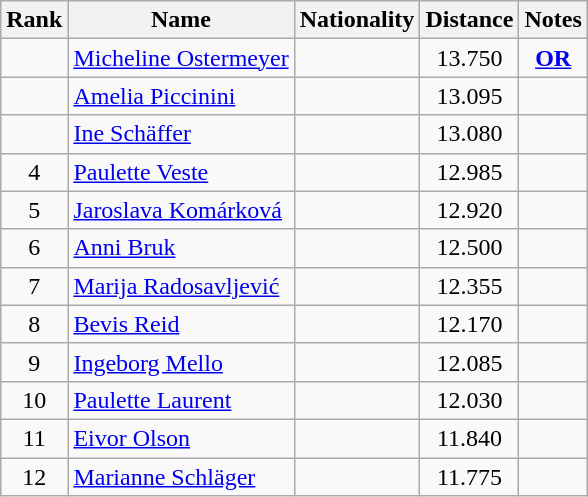<table class="wikitable sortable" style="text-align:center">
<tr>
<th>Rank</th>
<th>Name</th>
<th>Nationality</th>
<th>Distance</th>
<th>Notes</th>
</tr>
<tr>
<td></td>
<td align=left><a href='#'>Micheline Ostermeyer</a></td>
<td align=left></td>
<td>13.750</td>
<td><strong><a href='#'>OR</a></strong></td>
</tr>
<tr>
<td></td>
<td align=left><a href='#'>Amelia Piccinini</a></td>
<td align=left></td>
<td>13.095</td>
<td><strong>  </strong></td>
</tr>
<tr>
<td></td>
<td align=left><a href='#'>Ine Schäffer</a></td>
<td align=left></td>
<td>13.080</td>
<td></td>
</tr>
<tr>
<td>4</td>
<td align=left><a href='#'>Paulette Veste</a></td>
<td align=left></td>
<td>12.985</td>
<td></td>
</tr>
<tr>
<td>5</td>
<td align=left><a href='#'>Jaroslava Komárková</a></td>
<td align=left></td>
<td>12.920</td>
<td><strong> </strong></td>
</tr>
<tr>
<td>6</td>
<td align=left><a href='#'>Anni Bruk</a></td>
<td align=left></td>
<td>12.500</td>
<td></td>
</tr>
<tr>
<td>7</td>
<td align=left><a href='#'>Marija Radosavljević</a></td>
<td align=left></td>
<td>12.355</td>
<td></td>
</tr>
<tr>
<td>8</td>
<td align=left><a href='#'>Bevis Reid</a></td>
<td align=left></td>
<td>12.170</td>
<td></td>
</tr>
<tr>
<td>9</td>
<td align=left><a href='#'>Ingeborg Mello</a></td>
<td align=left></td>
<td>12.085</td>
<td></td>
</tr>
<tr>
<td>10</td>
<td align=left><a href='#'>Paulette Laurent</a></td>
<td align=left></td>
<td>12.030</td>
<td></td>
</tr>
<tr>
<td>11</td>
<td align=left><a href='#'>Eivor Olson</a></td>
<td align=left></td>
<td>11.840</td>
<td></td>
</tr>
<tr>
<td>12</td>
<td align=left><a href='#'>Marianne Schläger</a></td>
<td align=left></td>
<td>11.775</td>
<td></td>
</tr>
</table>
